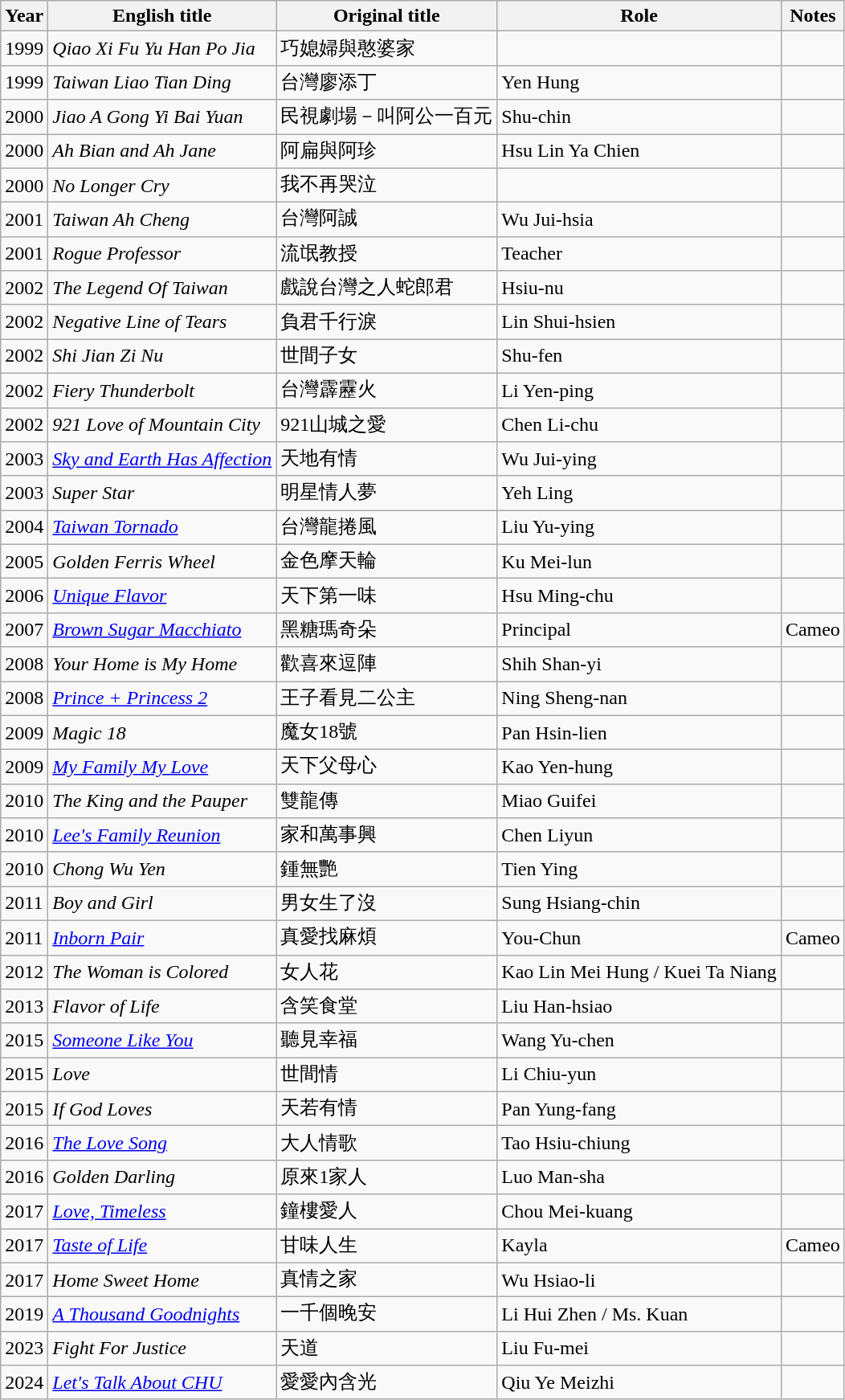<table class="wikitable sortable">
<tr>
<th>Year</th>
<th>English title</th>
<th>Original title</th>
<th>Role</th>
<th class="unsortable">Notes</th>
</tr>
<tr>
<td>1999</td>
<td><em>Qiao Xi Fu Yu Han Po Jia</em></td>
<td>巧媳婦與憨婆家</td>
<td></td>
<td></td>
</tr>
<tr>
<td>1999</td>
<td><em>Taiwan Liao Tian Ding</em></td>
<td>台灣廖添丁</td>
<td>Yen Hung</td>
<td></td>
</tr>
<tr>
<td>2000</td>
<td><em>Jiao A Gong Yi Bai Yuan</em></td>
<td>民視劇場－叫阿公一百元</td>
<td>Shu-chin</td>
<td></td>
</tr>
<tr>
<td>2000</td>
<td><em>Ah Bian and Ah Jane</em></td>
<td>阿扁與阿珍</td>
<td>Hsu Lin Ya Chien</td>
<td></td>
</tr>
<tr>
<td>2000</td>
<td><em>No Longer Cry</em></td>
<td>我不再哭泣</td>
<td></td>
<td></td>
</tr>
<tr>
<td>2001</td>
<td><em>Taiwan Ah Cheng</em></td>
<td>台灣阿誠</td>
<td>Wu Jui-hsia</td>
<td></td>
</tr>
<tr>
<td>2001</td>
<td><em>Rogue Professor</em></td>
<td>流氓教授</td>
<td>Teacher</td>
<td></td>
</tr>
<tr>
<td>2002</td>
<td><em>The Legend Of Taiwan</em></td>
<td>戲說台灣之人蛇郎君</td>
<td>Hsiu-nu</td>
<td></td>
</tr>
<tr>
<td>2002</td>
<td><em>Negative Line of Tears</em></td>
<td>負君千行淚</td>
<td>Lin Shui-hsien</td>
<td></td>
</tr>
<tr>
<td>2002</td>
<td><em>Shi Jian Zi Nu</em></td>
<td>世間子女</td>
<td>Shu-fen</td>
<td></td>
</tr>
<tr>
<td>2002</td>
<td><em>Fiery Thunderbolt</em></td>
<td>台灣霹靂火</td>
<td>Li Yen-ping</td>
<td></td>
</tr>
<tr>
<td>2002</td>
<td><em>921 Love of Mountain City</em></td>
<td>921山城之愛</td>
<td>Chen Li-chu</td>
<td></td>
</tr>
<tr>
<td>2003</td>
<td><em><a href='#'>Sky and Earth Has Affection</a></em></td>
<td>天地有情</td>
<td>Wu Jui-ying</td>
<td></td>
</tr>
<tr>
<td>2003</td>
<td><em>Super Star</em></td>
<td>明星情人夢</td>
<td>Yeh Ling</td>
<td></td>
</tr>
<tr>
<td>2004</td>
<td><em><a href='#'>Taiwan Tornado</a></em></td>
<td>台灣龍捲風</td>
<td>Liu Yu-ying</td>
<td></td>
</tr>
<tr>
<td>2005</td>
<td><em>Golden Ferris Wheel</em></td>
<td>金色摩天輪</td>
<td>Ku Mei-lun</td>
<td></td>
</tr>
<tr>
<td>2006</td>
<td><em><a href='#'>Unique Flavor</a></em></td>
<td>天下第一味</td>
<td>Hsu Ming-chu</td>
<td></td>
</tr>
<tr>
<td>2007</td>
<td><em><a href='#'>Brown Sugar Macchiato</a></em></td>
<td>黑糖瑪奇朵</td>
<td>Principal</td>
<td>Cameo</td>
</tr>
<tr>
<td>2008</td>
<td><em>Your Home is My Home</em></td>
<td>歡喜來逗陣</td>
<td>Shih Shan-yi</td>
<td></td>
</tr>
<tr>
<td>2008</td>
<td><em><a href='#'>Prince + Princess 2</a></em></td>
<td>王子看見二公主</td>
<td>Ning Sheng-nan</td>
<td></td>
</tr>
<tr>
<td>2009</td>
<td><em>Magic 18</em></td>
<td>魔女18號</td>
<td>Pan Hsin-lien</td>
<td></td>
</tr>
<tr>
<td>2009</td>
<td><em><a href='#'>My Family My Love</a></em></td>
<td>天下父母心</td>
<td>Kao Yen-hung</td>
<td></td>
</tr>
<tr>
<td>2010</td>
<td><em>The King and the Pauper</em></td>
<td>雙龍傳</td>
<td>Miao Guifei</td>
<td></td>
</tr>
<tr>
<td>2010</td>
<td><em><a href='#'>Lee's Family Reunion</a></em></td>
<td>家和萬事興</td>
<td>Chen Liyun</td>
<td></td>
</tr>
<tr>
<td>2010</td>
<td><em>Chong Wu Yen</em></td>
<td>鍾無艷</td>
<td>Tien Ying</td>
<td></td>
</tr>
<tr>
<td>2011</td>
<td><em>Boy and Girl</em></td>
<td>男女生了沒</td>
<td>Sung Hsiang-chin</td>
<td></td>
</tr>
<tr>
<td>2011</td>
<td><em><a href='#'>Inborn Pair</a></em></td>
<td>真愛找麻煩</td>
<td>You-Chun</td>
<td>Cameo</td>
</tr>
<tr>
<td>2012</td>
<td><em>The Woman is Colored</em></td>
<td>女人花</td>
<td>Kao Lin Mei Hung / Kuei Ta Niang</td>
<td></td>
</tr>
<tr>
<td>2013</td>
<td><em>Flavor of Life</em></td>
<td>含笑食堂</td>
<td>Liu Han-hsiao</td>
<td></td>
</tr>
<tr>
<td>2015</td>
<td><em><a href='#'>Someone Like You</a></em></td>
<td>聽見幸福</td>
<td>Wang Yu-chen</td>
<td></td>
</tr>
<tr>
<td>2015</td>
<td><em>Love</em></td>
<td>世間情</td>
<td>Li Chiu-yun</td>
<td></td>
</tr>
<tr>
<td>2015</td>
<td><em>If God Loves</em></td>
<td>天若有情</td>
<td>Pan Yung-fang</td>
<td></td>
</tr>
<tr>
<td>2016</td>
<td><em><a href='#'>The Love Song</a></em></td>
<td>大人情歌</td>
<td>Tao Hsiu-chiung</td>
<td></td>
</tr>
<tr>
<td>2016</td>
<td><em>Golden Darling</em></td>
<td>原來1家人</td>
<td>Luo Man-sha</td>
<td></td>
</tr>
<tr>
<td>2017</td>
<td><em><a href='#'>Love, Timeless</a></em></td>
<td>鐘樓愛人</td>
<td>Chou Mei-kuang</td>
<td></td>
</tr>
<tr>
<td>2017</td>
<td><em><a href='#'>Taste of Life</a></em></td>
<td>甘味人生</td>
<td>Kayla</td>
<td>Cameo</td>
</tr>
<tr>
<td>2017</td>
<td><em>Home Sweet Home</em></td>
<td>真情之家</td>
<td>Wu Hsiao-li</td>
<td></td>
</tr>
<tr>
<td>2019</td>
<td><em><a href='#'>A Thousand Goodnights</a></em></td>
<td>一千個晚安</td>
<td>Li Hui Zhen / Ms. Kuan</td>
<td></td>
</tr>
<tr>
<td>2023</td>
<td><em>Fight For Justice</em></td>
<td>天道</td>
<td>Liu Fu-mei</td>
<td></td>
</tr>
<tr>
<td>2024</td>
<td><em><a href='#'>Let's Talk About CHU</a></em></td>
<td>愛愛內含光</td>
<td>Qiu Ye Meizhi</td>
<td></td>
</tr>
</table>
